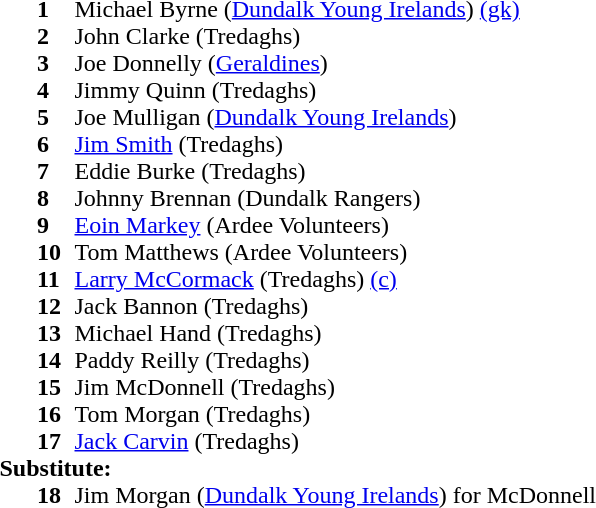<table style="width:100%;">
<tr>
<td style="vertical-align:top; width:50%"><br><table cellspacing="0" cellpadding="0">
<tr>
<th width="25"></th>
<th width="25"></th>
</tr>
<tr>
<td></td>
<td><strong>1</strong></td>
<td>Michael Byrne (<a href='#'>Dundalk Young Irelands</a>) <a href='#'>(gk)</a></td>
</tr>
<tr>
<td></td>
<td><strong>2</strong></td>
<td>John Clarke (Tredaghs)</td>
</tr>
<tr>
<td></td>
<td><strong>3</strong></td>
<td>Joe Donnelly (<a href='#'>Geraldines</a>)</td>
</tr>
<tr>
<td></td>
<td><strong>4</strong></td>
<td>Jimmy Quinn (Tredaghs)</td>
</tr>
<tr>
<td></td>
<td><strong>5</strong></td>
<td>Joe Mulligan (<a href='#'>Dundalk Young Irelands</a>)</td>
</tr>
<tr>
<td></td>
<td><strong>6</strong></td>
<td><a href='#'>Jim Smith</a> (Tredaghs)</td>
</tr>
<tr>
<td></td>
<td><strong>7</strong></td>
<td>Eddie Burke (Tredaghs)</td>
</tr>
<tr>
<td></td>
<td><strong>8</strong></td>
<td>Johnny Brennan (Dundalk Rangers)</td>
</tr>
<tr>
<td></td>
<td><strong>9</strong></td>
<td><a href='#'>Eoin Markey</a> (Ardee Volunteers)</td>
</tr>
<tr>
<td></td>
<td><strong>10</strong></td>
<td>Tom Matthews (Ardee Volunteers)</td>
</tr>
<tr>
<td></td>
<td><strong>11</strong></td>
<td><a href='#'>Larry McCormack</a> (Tredaghs) <a href='#'>(c)</a></td>
</tr>
<tr>
<td></td>
<td><strong>12</strong></td>
<td>Jack Bannon (Tredaghs)</td>
</tr>
<tr>
<td></td>
<td><strong>13</strong></td>
<td>Michael Hand (Tredaghs)</td>
</tr>
<tr>
<td></td>
<td><strong>14</strong></td>
<td>Paddy Reilly (Tredaghs)</td>
</tr>
<tr>
<td></td>
<td><strong>15</strong></td>
<td>Jim McDonnell (Tredaghs)</td>
</tr>
<tr>
<td></td>
<td><strong>16</strong></td>
<td>Tom Morgan (Tredaghs)</td>
</tr>
<tr>
<td></td>
<td><strong>17</strong></td>
<td><a href='#'>Jack Carvin</a> (Tredaghs)</td>
</tr>
<tr>
<td colspan=3><strong>Substitute:</strong></td>
</tr>
<tr>
<td></td>
<td><strong>18</strong></td>
<td>Jim Morgan (<a href='#'>Dundalk Young Irelands</a>) for McDonnell</td>
</tr>
<tr>
</tr>
</table>
</td>
</tr>
</table>
